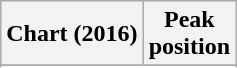<table class="wikitable sortable plainrowheaders" style="text-align:center">
<tr>
<th scope="col">Chart (2016)</th>
<th scope="col">Peak<br>position</th>
</tr>
<tr>
</tr>
<tr>
</tr>
<tr>
</tr>
<tr>
</tr>
<tr>
</tr>
</table>
